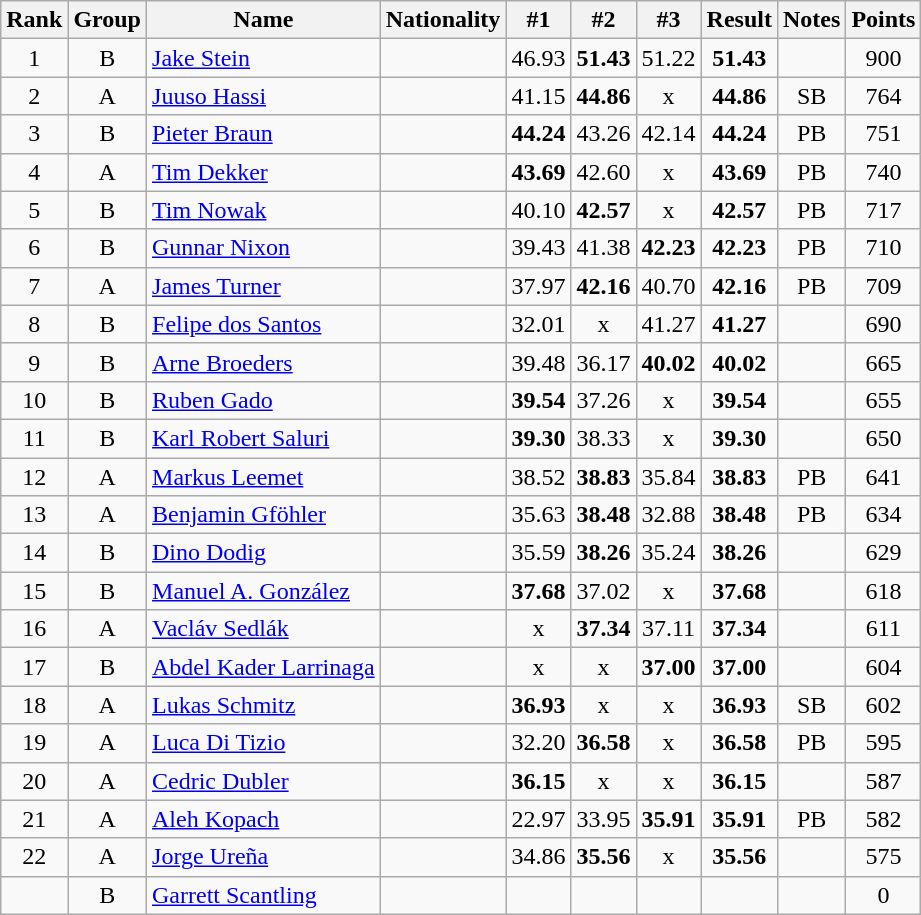<table class="wikitable sortable" style="text-align:center">
<tr>
<th>Rank</th>
<th>Group</th>
<th>Name</th>
<th>Nationality</th>
<th>#1</th>
<th>#2</th>
<th>#3</th>
<th>Result</th>
<th>Notes</th>
<th>Points</th>
</tr>
<tr>
<td>1</td>
<td>B</td>
<td align="left"><a href='#'>Jake Stein</a></td>
<td align=left></td>
<td>46.93</td>
<td><strong>51.43</strong></td>
<td>51.22</td>
<td><strong>51.43</strong></td>
<td></td>
<td>900</td>
</tr>
<tr>
<td>2</td>
<td>A</td>
<td align="left"><a href='#'>Juuso Hassi</a></td>
<td align=left></td>
<td>41.15</td>
<td><strong>44.86</strong></td>
<td>x</td>
<td><strong>44.86</strong></td>
<td>SB</td>
<td>764</td>
</tr>
<tr>
<td>3</td>
<td>B</td>
<td align="left"><a href='#'>Pieter Braun</a></td>
<td align=left></td>
<td><strong>44.24</strong></td>
<td>43.26</td>
<td>42.14</td>
<td><strong>44.24</strong></td>
<td>PB</td>
<td>751</td>
</tr>
<tr>
<td>4</td>
<td>A</td>
<td align="left"><a href='#'>Tim Dekker</a></td>
<td align=left></td>
<td><strong>43.69</strong></td>
<td>42.60</td>
<td>x</td>
<td><strong>43.69</strong></td>
<td>PB</td>
<td>740</td>
</tr>
<tr>
<td>5</td>
<td>B</td>
<td align="left"><a href='#'>Tim Nowak</a></td>
<td align=left></td>
<td>40.10</td>
<td><strong>42.57</strong></td>
<td>x</td>
<td><strong>42.57</strong></td>
<td>PB</td>
<td>717</td>
</tr>
<tr>
<td>6</td>
<td>B</td>
<td align="left"><a href='#'>Gunnar Nixon</a></td>
<td align=left></td>
<td>39.43</td>
<td>41.38</td>
<td><strong>42.23</strong></td>
<td><strong>42.23</strong></td>
<td>PB</td>
<td>710</td>
</tr>
<tr>
<td>7</td>
<td>A</td>
<td align="left"><a href='#'>James Turner</a></td>
<td align=left></td>
<td>37.97</td>
<td><strong>42.16</strong></td>
<td>40.70</td>
<td><strong>42.16</strong></td>
<td>PB</td>
<td>709</td>
</tr>
<tr>
<td>8</td>
<td>B</td>
<td align="left"><a href='#'>Felipe dos Santos</a></td>
<td align=left></td>
<td>32.01</td>
<td>x</td>
<td>41.27</td>
<td><strong>41.27</strong></td>
<td></td>
<td>690</td>
</tr>
<tr>
<td>9</td>
<td>B</td>
<td align="left"><a href='#'>Arne Broeders</a></td>
<td align=left></td>
<td>39.48</td>
<td>36.17</td>
<td><strong>40.02</strong></td>
<td><strong>40.02</strong></td>
<td></td>
<td>665</td>
</tr>
<tr>
<td>10</td>
<td>B</td>
<td align="left"><a href='#'>Ruben Gado</a></td>
<td align=left></td>
<td><strong>39.54</strong></td>
<td>37.26</td>
<td>x</td>
<td><strong>39.54</strong></td>
<td></td>
<td>655</td>
</tr>
<tr>
<td>11</td>
<td>B</td>
<td align="left"><a href='#'>Karl Robert Saluri</a></td>
<td align=left></td>
<td><strong>39.30</strong></td>
<td>38.33</td>
<td>x</td>
<td><strong>39.30</strong></td>
<td></td>
<td>650</td>
</tr>
<tr>
<td>12</td>
<td>A</td>
<td align="left"><a href='#'>Markus Leemet</a></td>
<td align=left></td>
<td>38.52</td>
<td><strong>38.83</strong></td>
<td>35.84</td>
<td><strong>38.83</strong></td>
<td>PB</td>
<td>641</td>
</tr>
<tr>
<td>13</td>
<td>A</td>
<td align="left"><a href='#'>Benjamin Gföhler</a></td>
<td align=left></td>
<td>35.63</td>
<td><strong>38.48</strong></td>
<td>32.88</td>
<td><strong>38.48</strong></td>
<td>PB</td>
<td>634</td>
</tr>
<tr>
<td>14</td>
<td>B</td>
<td align="left"><a href='#'>Dino Dodig</a></td>
<td align=left></td>
<td>35.59</td>
<td><strong>38.26</strong></td>
<td>35.24</td>
<td><strong>38.26</strong></td>
<td></td>
<td>629</td>
</tr>
<tr>
<td>15</td>
<td>B</td>
<td align="left"><a href='#'>Manuel A. González</a></td>
<td align=left></td>
<td><strong>37.68</strong></td>
<td>37.02</td>
<td>x</td>
<td><strong>37.68</strong></td>
<td></td>
<td>618</td>
</tr>
<tr>
<td>16</td>
<td>A</td>
<td align="left"><a href='#'>Vacláv Sedlák</a></td>
<td align=left></td>
<td>x</td>
<td><strong>37.34</strong></td>
<td>37.11</td>
<td><strong>37.34</strong></td>
<td></td>
<td>611</td>
</tr>
<tr>
<td>17</td>
<td>B</td>
<td align="left"><a href='#'>Abdel Kader Larrinaga</a></td>
<td align=left></td>
<td>x</td>
<td>x</td>
<td><strong>37.00</strong></td>
<td><strong>37.00</strong></td>
<td></td>
<td>604</td>
</tr>
<tr>
<td>18</td>
<td>A</td>
<td align="left"><a href='#'>Lukas Schmitz</a></td>
<td align=left></td>
<td><strong>36.93</strong></td>
<td>x</td>
<td>x</td>
<td><strong>36.93</strong></td>
<td>SB</td>
<td>602</td>
</tr>
<tr>
<td>19</td>
<td>A</td>
<td align="left"><a href='#'>Luca Di Tizio</a></td>
<td align=left></td>
<td>32.20</td>
<td><strong>36.58</strong></td>
<td>x</td>
<td><strong>36.58</strong></td>
<td>PB</td>
<td>595</td>
</tr>
<tr>
<td>20</td>
<td>A</td>
<td align="left"><a href='#'>Cedric Dubler</a></td>
<td align=left></td>
<td><strong>36.15</strong></td>
<td>x</td>
<td>x</td>
<td><strong>36.15</strong></td>
<td></td>
<td>587</td>
</tr>
<tr>
<td>21</td>
<td>A</td>
<td align="left"><a href='#'>Aleh Kopach</a></td>
<td align=left></td>
<td>22.97</td>
<td>33.95</td>
<td><strong>35.91</strong></td>
<td><strong>35.91</strong></td>
<td>PB</td>
<td>582</td>
</tr>
<tr>
<td>22</td>
<td>A</td>
<td align="left"><a href='#'>Jorge Ureña</a></td>
<td align=left></td>
<td>34.86</td>
<td><strong>35.56</strong></td>
<td>x</td>
<td><strong>35.56</strong></td>
<td></td>
<td>575</td>
</tr>
<tr>
<td></td>
<td>B</td>
<td align="left"><a href='#'>Garrett Scantling</a></td>
<td align=left></td>
<td></td>
<td></td>
<td></td>
<td></td>
<td></td>
<td>0</td>
</tr>
</table>
